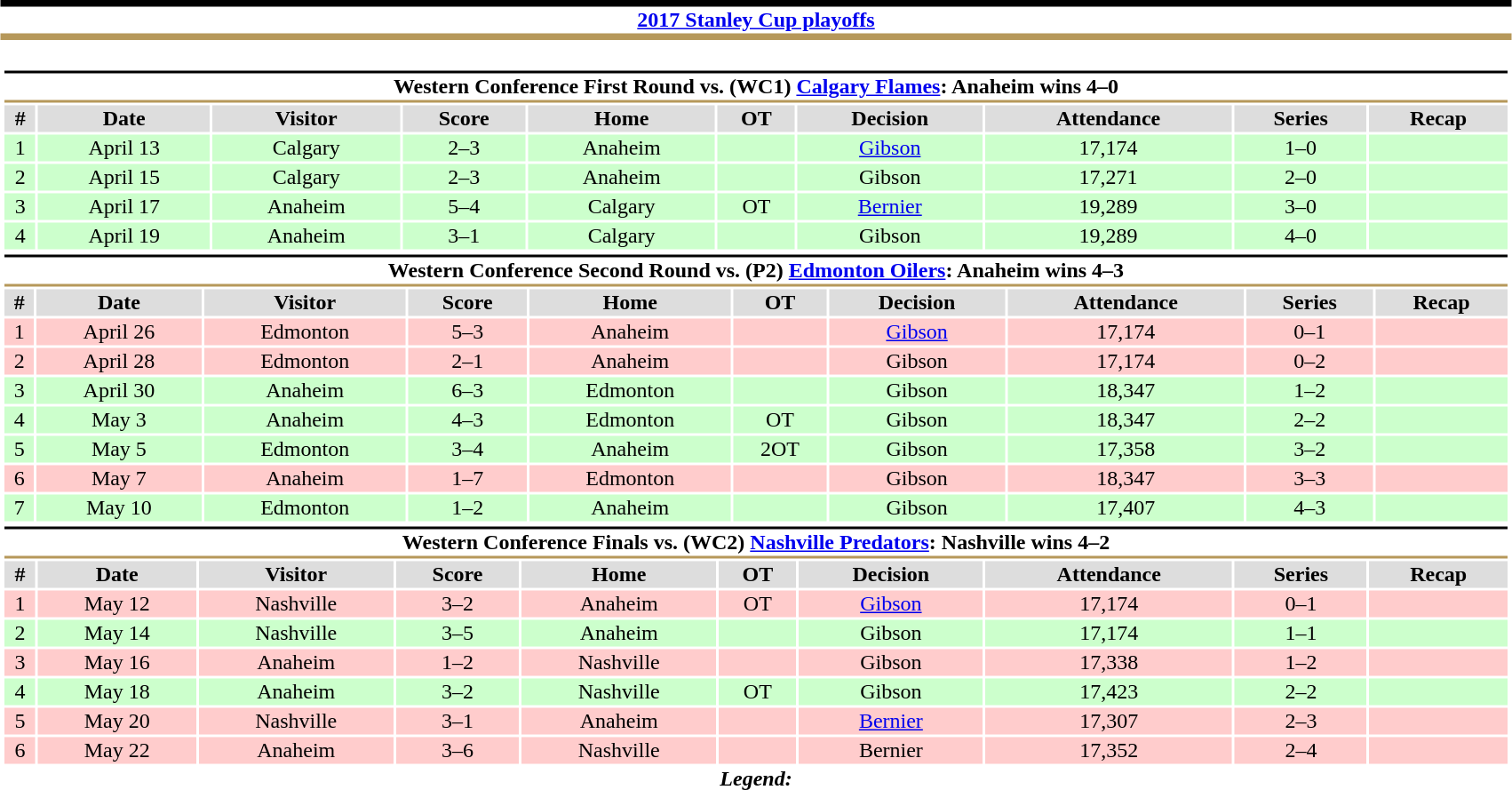<table class="toccolours" width=90% style="clear:both; margin:1.5em auto; text-align:center;">
<tr>
<th colspan="11" style="background:#fff; border-top:#000000 5px solid; border-bottom:#B6985A 5px solid;"><a href='#'>2017 Stanley Cup playoffs</a></th>
</tr>
<tr>
<td colspan=10><br><table class="toccolours collapsible collapsed" width=100%>
<tr>
<th colspan="12" style="background:#fff; border-top:#000000 2px solid; border-bottom:#B6985A 2px solid;">Western Conference First Round vs. (WC1) <a href='#'>Calgary Flames</a>: Anaheim wins 4–0</th>
</tr>
<tr style="background:#ddd;">
<th>#</th>
<th>Date</th>
<th>Visitor</th>
<th>Score</th>
<th>Home</th>
<th>OT</th>
<th>Decision</th>
<th>Attendance</th>
<th>Series</th>
<th>Recap</th>
</tr>
<tr style="background:#cfc;">
<td>1</td>
<td>April 13</td>
<td>Calgary</td>
<td>2–3</td>
<td>Anaheim</td>
<td></td>
<td><a href='#'>Gibson</a></td>
<td>17,174</td>
<td>1–0</td>
<td></td>
</tr>
<tr style="background:#cfc;">
<td>2</td>
<td>April 15</td>
<td>Calgary</td>
<td>2–3</td>
<td>Anaheim</td>
<td></td>
<td>Gibson</td>
<td>17,271</td>
<td>2–0</td>
<td></td>
</tr>
<tr style="background:#cfc;">
<td>3</td>
<td>April 17</td>
<td>Anaheim</td>
<td>5–4</td>
<td>Calgary</td>
<td>OT</td>
<td><a href='#'>Bernier</a></td>
<td>19,289</td>
<td>3–0</td>
<td></td>
</tr>
<tr style="background:#cfc;">
<td>4</td>
<td>April 19</td>
<td>Anaheim</td>
<td>3–1</td>
<td>Calgary</td>
<td></td>
<td>Gibson</td>
<td>19,289</td>
<td>4–0</td>
<td></td>
</tr>
</table>
<table class="toccolours collapsible collapsed" width=100%>
<tr>
<th colspan="10" style="background:#FFFFFF;border-top:#000000 2px solid;border-bottom:#B6985A 2px solid;">Western Conference Second Round vs. (P2) <a href='#'>Edmonton Oilers</a>: Anaheim wins 4–3</th>
</tr>
<tr style="background:#ddd;">
<th>#</th>
<th>Date</th>
<th>Visitor</th>
<th>Score</th>
<th>Home</th>
<th>OT</th>
<th>Decision</th>
<th>Attendance</th>
<th>Series</th>
<th>Recap</th>
</tr>
<tr style="background:#fcc;">
<td>1</td>
<td>April 26</td>
<td>Edmonton</td>
<td>5–3</td>
<td>Anaheim</td>
<td></td>
<td><a href='#'>Gibson</a></td>
<td>17,174</td>
<td>0–1</td>
<td></td>
</tr>
<tr style="background:#fcc;">
<td>2</td>
<td>April 28</td>
<td>Edmonton</td>
<td>2–1</td>
<td>Anaheim</td>
<td></td>
<td>Gibson</td>
<td>17,174</td>
<td>0–2</td>
<td></td>
</tr>
<tr style="background:#cfc;">
<td>3</td>
<td>April 30</td>
<td>Anaheim</td>
<td>6–3</td>
<td>Edmonton</td>
<td></td>
<td>Gibson</td>
<td>18,347</td>
<td>1–2</td>
<td></td>
</tr>
<tr style="background:#cfc;">
<td>4</td>
<td>May 3</td>
<td>Anaheim</td>
<td>4–3</td>
<td>Edmonton</td>
<td>OT</td>
<td>Gibson</td>
<td>18,347</td>
<td>2–2</td>
<td></td>
</tr>
<tr style="background:#cfc;">
<td>5</td>
<td>May 5</td>
<td>Edmonton</td>
<td>3–4</td>
<td>Anaheim</td>
<td>2OT</td>
<td>Gibson</td>
<td>17,358</td>
<td>3–2</td>
<td></td>
</tr>
<tr style="background:#fcc;">
<td>6</td>
<td>May 7</td>
<td>Anaheim</td>
<td>1–7</td>
<td>Edmonton</td>
<td></td>
<td>Gibson</td>
<td>18,347</td>
<td>3–3</td>
<td></td>
</tr>
<tr style="background:#cfc;">
<td>7</td>
<td>May 10</td>
<td>Edmonton</td>
<td>1–2</td>
<td>Anaheim</td>
<td></td>
<td>Gibson</td>
<td>17,407</td>
<td>4–3</td>
<td></td>
</tr>
</table>
<table class="toccolours collapsible collapsed" width=100%>
<tr>
<th colspan="10" style="background:#FFFFFF;border-top:#000000 2px solid;border-bottom:#B6985A 2px solid;">Western Conference Finals vs. (WC2) <a href='#'>Nashville Predators</a>: Nashville wins 4–2</th>
</tr>
<tr style="background:#ddd;">
<th>#</th>
<th>Date</th>
<th>Visitor</th>
<th>Score</th>
<th>Home</th>
<th>OT</th>
<th>Decision</th>
<th>Attendance</th>
<th>Series</th>
<th>Recap</th>
</tr>
<tr style="background:#fcc;">
<td>1</td>
<td>May 12</td>
<td>Nashville</td>
<td>3–2</td>
<td>Anaheim</td>
<td>OT</td>
<td><a href='#'>Gibson</a></td>
<td>17,174</td>
<td>0–1</td>
<td></td>
</tr>
<tr style="background:#cfc;">
<td>2</td>
<td>May 14</td>
<td>Nashville</td>
<td>3–5</td>
<td>Anaheim</td>
<td></td>
<td>Gibson</td>
<td>17,174</td>
<td>1–1</td>
<td></td>
</tr>
<tr style="background:#fcc;">
<td>3</td>
<td>May 16</td>
<td>Anaheim</td>
<td>1–2</td>
<td>Nashville</td>
<td></td>
<td>Gibson</td>
<td>17,338</td>
<td>1–2</td>
<td></td>
</tr>
<tr style="background:#cfc;">
<td>4</td>
<td>May 18</td>
<td>Anaheim</td>
<td>3–2</td>
<td>Nashville</td>
<td>OT</td>
<td>Gibson</td>
<td>17,423</td>
<td>2–2</td>
<td></td>
</tr>
<tr style="background:#fcc;">
<td>5</td>
<td>May 20</td>
<td>Nashville</td>
<td>3–1</td>
<td>Anaheim</td>
<td></td>
<td><a href='#'>Bernier</a></td>
<td>17,307</td>
<td>2–3</td>
<td></td>
</tr>
<tr style="background:#fcc;">
<td>6</td>
<td>May 22</td>
<td>Anaheim</td>
<td>3–6</td>
<td>Nashville</td>
<td></td>
<td>Bernier</td>
<td>17,352</td>
<td>2–4</td>
<td></td>
</tr>
</table>
<strong><em>Legend:</em></strong>

</td>
</tr>
</table>
